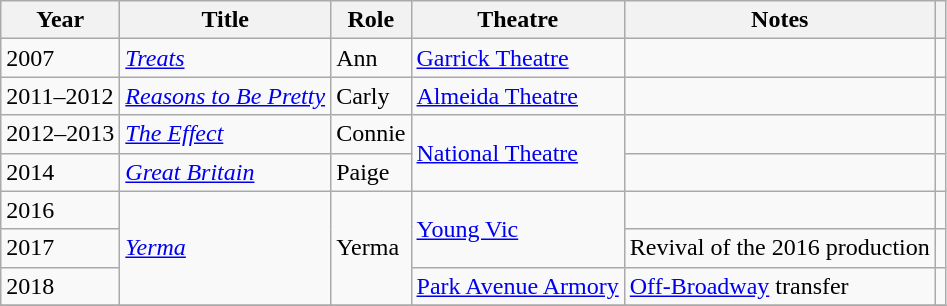<table class="wikitable sortable">
<tr>
<th>Year</th>
<th>Title</th>
<th>Role</th>
<th>Theatre</th>
<th class="unsortable">Notes</th>
<th class="unsortable"></th>
</tr>
<tr>
<td>2007</td>
<td><em><a href='#'>Treats</a></em></td>
<td>Ann</td>
<td><a href='#'>Garrick Theatre</a></td>
<td></td>
<td style = "text-align: center;"></td>
</tr>
<tr>
<td>2011–2012</td>
<td><em><a href='#'>Reasons to Be Pretty</a></em></td>
<td>Carly</td>
<td><a href='#'>Almeida Theatre</a></td>
<td></td>
<td style = "text-align: center;"></td>
</tr>
<tr>
<td>2012–2013</td>
<td><em><a href='#'>The Effect</a></em></td>
<td>Connie</td>
<td rowspan="2"><a href='#'>National Theatre</a></td>
<td></td>
<td style = "text-align: center;"></td>
</tr>
<tr>
<td>2014</td>
<td><em><a href='#'>Great Britain</a></em></td>
<td>Paige</td>
<td></td>
<td style = "text-align: center;"></td>
</tr>
<tr>
<td>2016</td>
<td rowspan="3"><em><a href='#'>Yerma</a></em></td>
<td rowspan="3">Yerma</td>
<td rowspan="2"><a href='#'>Young Vic</a></td>
<td></td>
<td style = "text-align: center;"></td>
</tr>
<tr>
<td>2017</td>
<td>Revival of the 2016 production</td>
<td></td>
</tr>
<tr>
<td>2018</td>
<td><a href='#'>Park Avenue Armory</a></td>
<td><a href='#'>Off-Broadway</a> transfer</td>
<td style = "text-align: center;"></td>
</tr>
<tr>
</tr>
</table>
